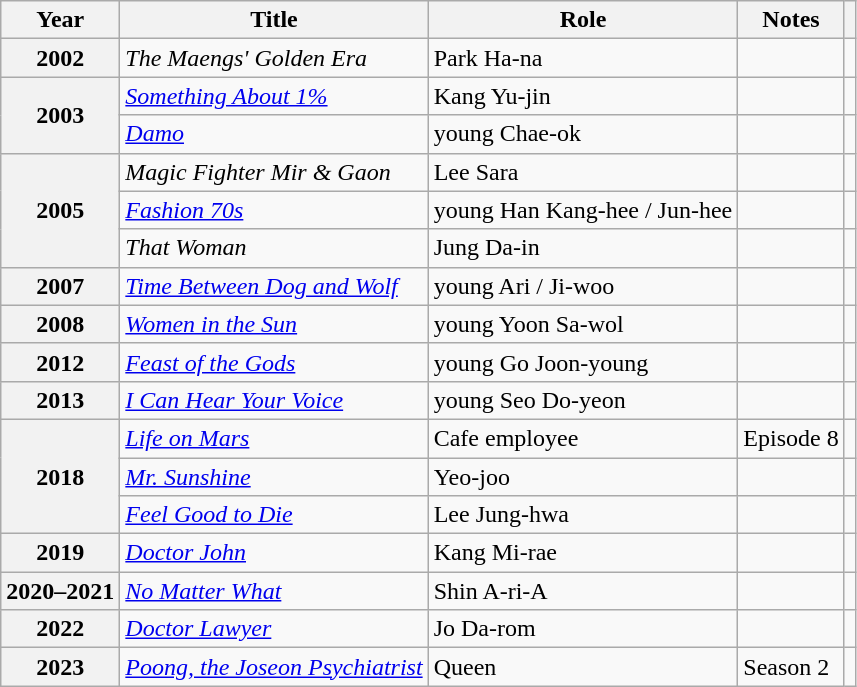<table class="wikitable plainrowheaders sortable">
<tr>
<th scope="col">Year</th>
<th scope="col">Title</th>
<th scope="col">Role</th>
<th scope="col">Notes</th>
<th scope="col" class="unsortable"></th>
</tr>
<tr>
<th scope="row">2002</th>
<td><em>The Maengs' Golden Era</em></td>
<td>Park Ha-na</td>
<td></td>
<td style="text-align:center"></td>
</tr>
<tr>
<th scope="row" rowspan="2">2003</th>
<td><em><a href='#'>Something About 1%</a></em></td>
<td>Kang Yu-jin</td>
<td></td>
<td style="text-align:center"></td>
</tr>
<tr>
<td><em><a href='#'>Damo</a></em></td>
<td>young Chae-ok</td>
<td></td>
<td style="text-align:center"></td>
</tr>
<tr>
<th scope="row" rowspan="3">2005</th>
<td><em>Magic Fighter Mir & Gaon</em></td>
<td>Lee Sara</td>
<td></td>
<td style="text-align:center"></td>
</tr>
<tr>
<td><em><a href='#'>Fashion 70s</a></em></td>
<td>young Han Kang-hee / Jun-hee</td>
<td></td>
<td style="text-align:center"></td>
</tr>
<tr>
<td><em>That Woman</em></td>
<td>Jung Da-in</td>
<td></td>
<td style="text-align:center"></td>
</tr>
<tr>
<th scope="row">2007</th>
<td><em><a href='#'>Time Between Dog and Wolf</a></em></td>
<td>young Ari / Ji-woo</td>
<td></td>
<td style="text-align:center"></td>
</tr>
<tr>
<th scope="row">2008</th>
<td><em><a href='#'>Women in the Sun</a></em></td>
<td>young Yoon Sa-wol</td>
<td></td>
<td style="text-align:center"></td>
</tr>
<tr>
<th scope="row">2012</th>
<td><em><a href='#'>Feast of the Gods</a></em></td>
<td>young Go Joon-young</td>
<td></td>
<td style="text-align:center"></td>
</tr>
<tr>
<th scope="row">2013</th>
<td><em><a href='#'>I Can Hear Your Voice</a></em></td>
<td>young Seo Do-yeon</td>
<td></td>
<td style="text-align:center"></td>
</tr>
<tr>
<th scope="row" rowspan="3">2018</th>
<td><em><a href='#'>Life on Mars</a></em></td>
<td>Cafe employee</td>
<td>Episode 8</td>
<td style="text-align:center"></td>
</tr>
<tr>
<td><em><a href='#'>Mr. Sunshine</a></em></td>
<td>Yeo-joo</td>
<td></td>
<td style="text-align:center"></td>
</tr>
<tr>
<td><em><a href='#'>Feel Good to Die</a></em></td>
<td>Lee Jung-hwa</td>
<td></td>
<td style="text-align:center"></td>
</tr>
<tr>
<th scope="row">2019</th>
<td><em><a href='#'>Doctor John</a></em></td>
<td>Kang Mi-rae</td>
<td></td>
<td style="text-align:center"></td>
</tr>
<tr>
<th scope="row">2020–2021</th>
<td><em><a href='#'>No Matter What</a></em></td>
<td>Shin A-ri-A</td>
<td></td>
<td style="text-align:center"></td>
</tr>
<tr>
<th scope="row">2022</th>
<td><em><a href='#'>Doctor Lawyer</a></em></td>
<td>Jo Da-rom</td>
<td></td>
<td style="text-align:center"></td>
</tr>
<tr>
<th scope="row">2023</th>
<td><em><a href='#'>Poong, the Joseon Psychiatrist</a></em></td>
<td>Queen</td>
<td>Season 2</td>
<td style="text-align:center"></td>
</tr>
</table>
